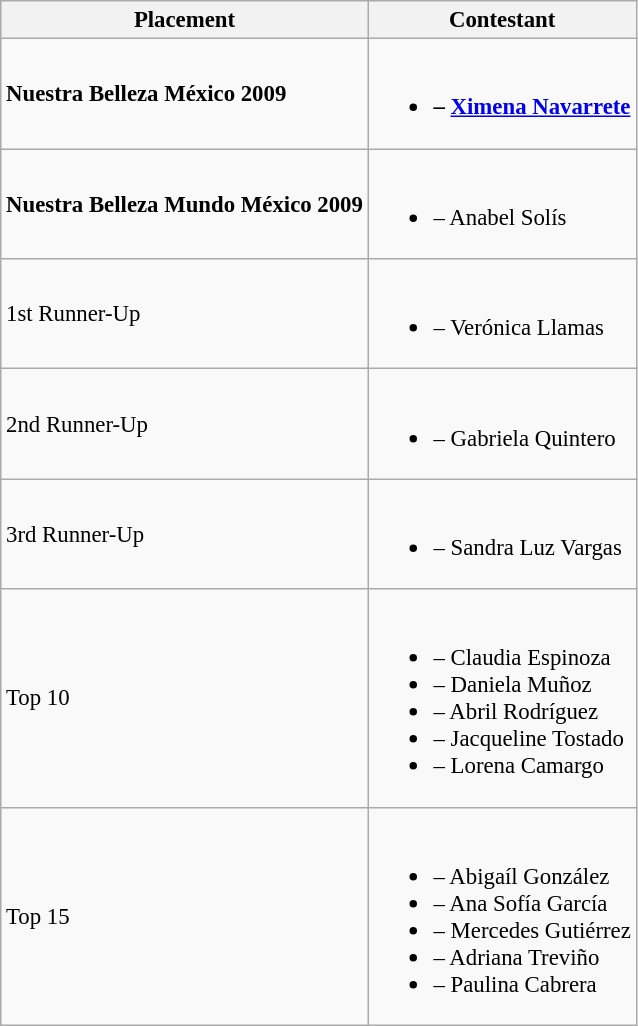<table class="wikitable sortable" style="font-size: 95%;">
<tr>
<th>Placement</th>
<th>Contestant</th>
</tr>
<tr>
<td><strong>Nuestra Belleza México 2009</strong></td>
<td><br><ul><li><strong> – <a href='#'>Ximena Navarrete</a></strong></li></ul></td>
</tr>
<tr>
<td><strong>Nuestra Belleza Mundo México 2009</strong></td>
<td><br><ul><li><strong></strong> – Anabel Solís</li></ul></td>
</tr>
<tr>
<td>1st Runner-Up</td>
<td><br><ul><li> – Verónica Llamas </li></ul></td>
</tr>
<tr>
<td>2nd Runner-Up</td>
<td><br><ul><li> – Gabriela Quintero</li></ul></td>
</tr>
<tr>
<td>3rd Runner-Up</td>
<td><br><ul><li> – Sandra Luz Vargas</li></ul></td>
</tr>
<tr>
<td>Top 10</td>
<td><br><ul><li> – Claudia Espinoza</li><li> – Daniela Muñoz</li><li> – Abril Rodríguez</li><li> – Jacqueline Tostado</li><li> – Lorena Camargo</li></ul></td>
</tr>
<tr>
<td>Top 15</td>
<td><br><ul><li> – Abigaíl González</li><li> – Ana Sofía García</li><li> – Mercedes Gutiérrez</li><li> – Adriana Treviño</li><li> – Paulina Cabrera</li></ul></td>
</tr>
</table>
